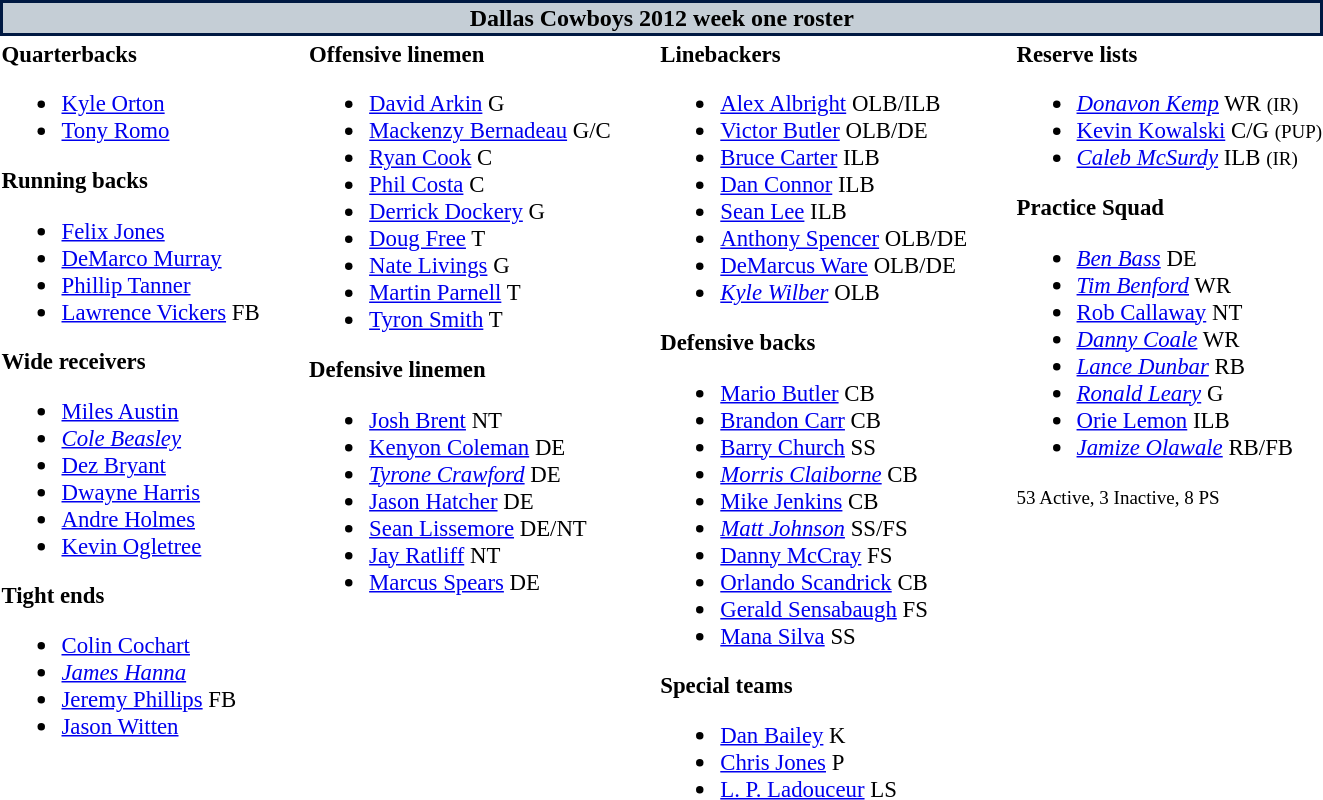<table class="toccolours" style="text-align: left;">
<tr>
<th colspan="7" style="background:#c5ced6; color:black; border: 2px solid #001942; text-align: center;">Dallas Cowboys 2012 week one roster</th>
</tr>
<tr>
<td style="font-size:95%; vertical-align:top;"><strong>Quarterbacks</strong><br><ul><li> <a href='#'>Kyle Orton</a></li><li> <a href='#'>Tony Romo</a></li></ul><strong>Running backs</strong><ul><li> <a href='#'>Felix Jones</a></li><li> <a href='#'>DeMarco Murray</a></li><li> <a href='#'>Phillip Tanner</a></li><li> <a href='#'>Lawrence Vickers</a> FB</li></ul><strong>Wide receivers</strong><ul><li> <a href='#'>Miles Austin</a></li><li> <em><a href='#'>Cole Beasley</a></em></li><li> <a href='#'>Dez Bryant</a></li><li> <a href='#'>Dwayne Harris</a></li><li> <a href='#'>Andre Holmes</a></li><li> <a href='#'>Kevin Ogletree</a></li></ul><strong>Tight ends</strong><ul><li> <a href='#'>Colin Cochart</a></li><li> <em><a href='#'>James Hanna</a></em></li><li> <a href='#'>Jeremy Phillips</a> FB</li><li> <a href='#'>Jason Witten</a></li></ul></td>
<td style="width: 25px;"></td>
<td style="font-size:95%; vertical-align:top;"><strong>Offensive linemen</strong><br><ul><li> <a href='#'>David Arkin</a> G</li><li> <a href='#'>Mackenzy Bernadeau</a> G/C</li><li> <a href='#'>Ryan Cook</a> C</li><li> <a href='#'>Phil Costa</a> C</li><li> <a href='#'>Derrick Dockery</a> G</li><li> <a href='#'>Doug Free</a> T</li><li> <a href='#'>Nate Livings</a> G</li><li> <a href='#'>Martin Parnell</a> T</li><li> <a href='#'>Tyron Smith</a> T</li></ul><strong>Defensive linemen</strong><ul><li> <a href='#'>Josh Brent</a> NT</li><li> <a href='#'>Kenyon Coleman</a> DE</li><li> <em><a href='#'>Tyrone Crawford</a></em> DE</li><li> <a href='#'>Jason Hatcher</a> DE</li><li> <a href='#'>Sean Lissemore</a> DE/NT</li><li> <a href='#'>Jay Ratliff</a> NT</li><li> <a href='#'>Marcus Spears</a> DE</li></ul></td>
<td style="width: 25px;"></td>
<td style="font-size:95%; vertical-align:top;"><strong>Linebackers</strong><br><ul><li> <a href='#'>Alex Albright</a> OLB/ILB</li><li> <a href='#'>Victor Butler</a> OLB/DE</li><li> <a href='#'>Bruce Carter</a> ILB</li><li> <a href='#'>Dan Connor</a> ILB</li><li> <a href='#'>Sean Lee</a> ILB</li><li> <a href='#'>Anthony Spencer</a> OLB/DE</li><li> <a href='#'>DeMarcus Ware</a> OLB/DE</li><li> <em><a href='#'>Kyle Wilber</a></em> OLB</li></ul><strong>Defensive backs</strong><ul><li> <a href='#'>Mario Butler</a> CB</li><li> <a href='#'>Brandon Carr</a> CB</li><li> <a href='#'>Barry Church</a> SS</li><li> <em><a href='#'>Morris Claiborne</a></em> CB</li><li> <a href='#'>Mike Jenkins</a> CB</li><li> <em><a href='#'>Matt Johnson</a></em> SS/FS</li><li> <a href='#'>Danny McCray</a> FS</li><li> <a href='#'>Orlando Scandrick</a> CB</li><li> <a href='#'>Gerald Sensabaugh</a> FS</li><li> <a href='#'>Mana Silva</a> SS</li></ul><strong>Special teams</strong><ul><li> <a href='#'>Dan Bailey</a> K</li><li> <a href='#'>Chris Jones</a> P</li><li> <a href='#'>L. P. Ladouceur</a> LS</li></ul></td>
<td style="width: 25px;"></td>
<td style="font-size:95%; vertical-align:top;"><strong>Reserve lists</strong><br><ul><li> <em><a href='#'>Donavon Kemp</a></em> WR <small>(IR)</small> </li><li> <a href='#'>Kevin Kowalski</a> C/G <small>(PUP)</small> </li><li> <em><a href='#'>Caleb McSurdy</a></em> ILB <small>(IR)</small> </li></ul><strong>Practice Squad</strong><ul><li> <em><a href='#'>Ben Bass</a></em> DE</li><li> <em><a href='#'>Tim Benford</a></em> WR</li><li> <a href='#'>Rob Callaway</a> NT</li><li> <em><a href='#'>Danny Coale</a></em> WR</li><li> <em><a href='#'>Lance Dunbar</a></em> RB</li><li> <em><a href='#'>Ronald Leary</a></em> G</li><li> <a href='#'>Orie Lemon</a> ILB</li><li> <em><a href='#'>Jamize Olawale</a></em> RB/FB</li></ul><small>53 Active, 3 Inactive, 8 PS</small></td>
</tr>
</table>
